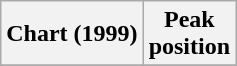<table class="wikitable">
<tr>
<th>Chart (1999)</th>
<th>Peak<br>position</th>
</tr>
<tr>
</tr>
</table>
